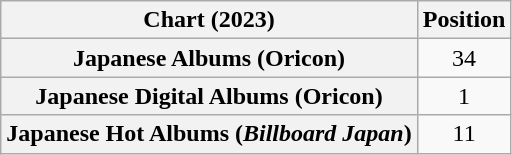<table class="wikitable sortable plainrowheaders" style="text-align:center">
<tr>
<th scope="col">Chart (2023)</th>
<th scope="col">Position</th>
</tr>
<tr>
<th scope="row">Japanese Albums (Oricon)</th>
<td>34</td>
</tr>
<tr>
<th scope="row">Japanese Digital Albums (Oricon)</th>
<td>1</td>
</tr>
<tr>
<th scope="row">Japanese Hot Albums (<em>Billboard Japan</em>)</th>
<td>11</td>
</tr>
</table>
